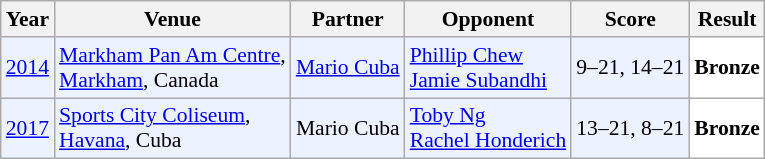<table class="sortable wikitable" style="font-size: 90%;">
<tr>
<th>Year</th>
<th>Venue</th>
<th>Partner</th>
<th>Opponent</th>
<th>Score</th>
<th>Result</th>
</tr>
<tr style="background:#ECF2FF">
<td align="center"><a href='#'>2014</a></td>
<td align="left"><a href='#'>Markham Pan Am Centre</a>,<br><a href='#'>Markham</a>, Canada</td>
<td align="left"> <a href='#'>Mario Cuba</a></td>
<td align="left"> <a href='#'>Phillip Chew</a><br> <a href='#'>Jamie Subandhi</a></td>
<td align="left">9–21, 14–21</td>
<td style="text-align:left; background:white"> <strong>Bronze</strong></td>
</tr>
<tr style="background:#ECF2FF">
<td align="center"><a href='#'>2017</a></td>
<td align="left"><a href='#'>Sports City Coliseum</a>,<br><a href='#'>Havana</a>, Cuba</td>
<td align="left"> Mario Cuba</td>
<td align="left"> <a href='#'>Toby Ng</a><br> <a href='#'>Rachel Honderich</a></td>
<td align="left">13–21, 8–21</td>
<td style="text-align:left; background:white"> <strong>Bronze</strong></td>
</tr>
</table>
